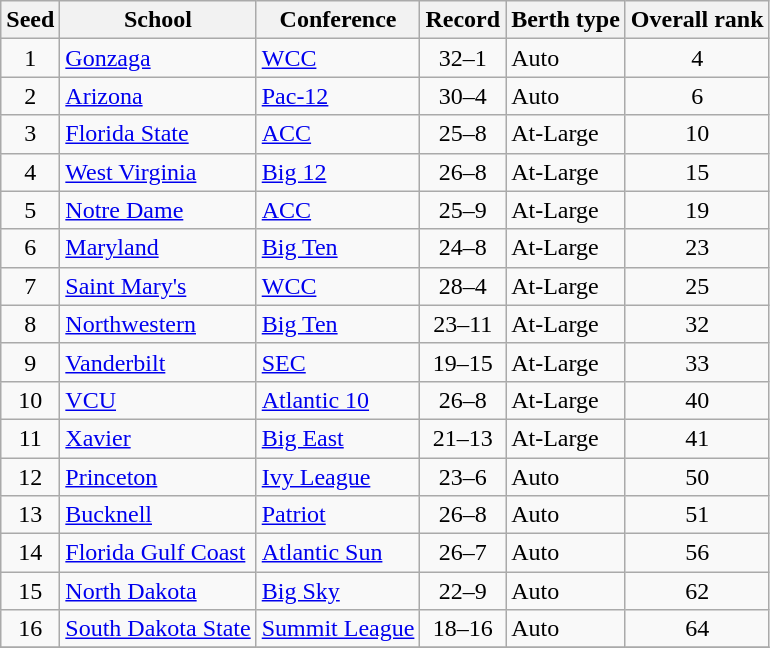<table class="wikitable sortable plainrowheaders">
<tr>
<th scope="col">Seed</th>
<th scope="col">School</th>
<th scope="col">Conference</th>
<th scope="col">Record</th>
<th scope="col">Berth type</th>
<th scope="col">Overall rank</th>
</tr>
<tr>
<td align=center>1</td>
<td><a href='#'>Gonzaga</a></td>
<td><a href='#'>WCC</a></td>
<td align=center>32–1</td>
<td>Auto</td>
<td align=center>4</td>
</tr>
<tr>
<td align=center>2</td>
<td><a href='#'>Arizona</a></td>
<td><a href='#'>Pac-12</a></td>
<td align=center>30–4</td>
<td>Auto</td>
<td align=center>6</td>
</tr>
<tr>
<td align=center>3</td>
<td><a href='#'>Florida State</a></td>
<td><a href='#'>ACC</a></td>
<td align=center>25–8</td>
<td>At-Large</td>
<td align=center>10</td>
</tr>
<tr>
<td align=center>4</td>
<td><a href='#'>West Virginia</a></td>
<td><a href='#'>Big 12</a></td>
<td align=center>26–8</td>
<td>At-Large</td>
<td align=center>15</td>
</tr>
<tr>
<td align=center>5</td>
<td><a href='#'>Notre Dame</a></td>
<td><a href='#'>ACC</a></td>
<td align=center>25–9</td>
<td>At-Large</td>
<td align=center>19</td>
</tr>
<tr>
<td align=center>6</td>
<td><a href='#'>Maryland</a></td>
<td><a href='#'>Big Ten</a></td>
<td align=center>24–8</td>
<td>At-Large</td>
<td align=center>23</td>
</tr>
<tr>
<td align=center>7</td>
<td><a href='#'>Saint Mary's</a></td>
<td><a href='#'>WCC</a></td>
<td align=center>28–4</td>
<td>At-Large</td>
<td align=center>25</td>
</tr>
<tr>
<td align=center>8</td>
<td><a href='#'>Northwestern</a></td>
<td><a href='#'>Big Ten</a></td>
<td align=center>23–11</td>
<td>At-Large</td>
<td align=center>32</td>
</tr>
<tr>
<td align=center>9</td>
<td><a href='#'>Vanderbilt</a></td>
<td><a href='#'>SEC</a></td>
<td align=center>19–15</td>
<td>At-Large</td>
<td align=center>33</td>
</tr>
<tr>
<td align=center>10</td>
<td><a href='#'>VCU</a></td>
<td><a href='#'>Atlantic 10</a></td>
<td align=center>26–8</td>
<td>At-Large</td>
<td align=center>40</td>
</tr>
<tr>
<td align=center>11</td>
<td><a href='#'>Xavier</a></td>
<td><a href='#'>Big East</a></td>
<td align=center>21–13</td>
<td>At-Large</td>
<td align=center>41</td>
</tr>
<tr>
<td align=center>12</td>
<td><a href='#'>Princeton</a></td>
<td><a href='#'>Ivy League</a></td>
<td align=center>23–6</td>
<td>Auto</td>
<td align=center>50</td>
</tr>
<tr>
<td align=center>13</td>
<td><a href='#'>Bucknell</a></td>
<td><a href='#'>Patriot</a></td>
<td align=center>26–8</td>
<td>Auto</td>
<td align=center>51</td>
</tr>
<tr>
<td align=center>14</td>
<td><a href='#'>Florida Gulf Coast</a></td>
<td><a href='#'>Atlantic Sun</a></td>
<td align=center>26–7</td>
<td>Auto</td>
<td align=center>56</td>
</tr>
<tr>
<td align=center>15</td>
<td><a href='#'>North Dakota</a></td>
<td><a href='#'>Big Sky</a></td>
<td align=center>22–9</td>
<td>Auto</td>
<td align=center>62</td>
</tr>
<tr>
<td align=center>16</td>
<td><a href='#'>South Dakota State</a></td>
<td><a href='#'>Summit League</a></td>
<td align=center>18–16</td>
<td>Auto</td>
<td align=center>64</td>
</tr>
<tr>
</tr>
</table>
